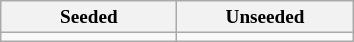<table class="wikitable" style="font-size:80%">
<tr>
<th width="25%">Seeded</th>
<th width="25%">Unseeded</th>
</tr>
<tr>
<td valign="top"></td>
<td valign="top"></td>
</tr>
</table>
